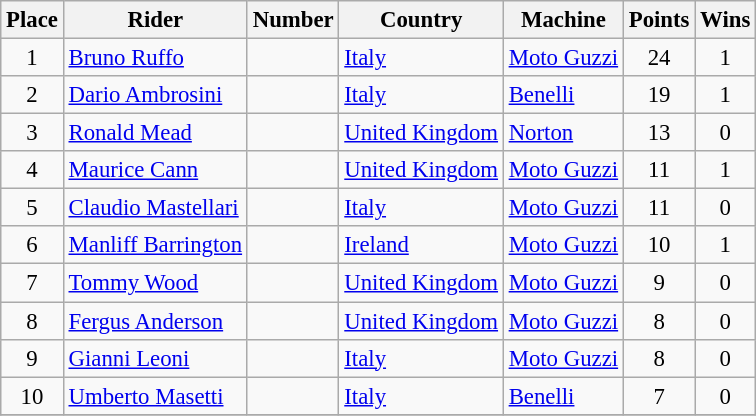<table class="wikitable" style="font-size: 95%;">
<tr>
<th>Place</th>
<th>Rider</th>
<th>Number</th>
<th>Country</th>
<th>Machine</th>
<th>Points</th>
<th>Wins</th>
</tr>
<tr>
<td align=center>1</td>
<td> <a href='#'>Bruno Ruffo</a></td>
<td></td>
<td><a href='#'>Italy</a></td>
<td><a href='#'>Moto Guzzi</a></td>
<td align=center>24</td>
<td align=center>1</td>
</tr>
<tr>
<td align=center>2</td>
<td> <a href='#'>Dario Ambrosini</a></td>
<td></td>
<td><a href='#'>Italy</a></td>
<td><a href='#'>Benelli</a></td>
<td align=center>19</td>
<td align=center>1</td>
</tr>
<tr>
<td align=center>3</td>
<td> <a href='#'>Ronald Mead</a></td>
<td></td>
<td><a href='#'>United Kingdom</a></td>
<td><a href='#'>Norton</a></td>
<td align=center>13</td>
<td align=center>0</td>
</tr>
<tr>
<td align=center>4</td>
<td> <a href='#'>Maurice Cann</a></td>
<td></td>
<td><a href='#'>United Kingdom</a></td>
<td><a href='#'>Moto Guzzi</a></td>
<td align=center>11</td>
<td align=center>1</td>
</tr>
<tr>
<td align=center>5</td>
<td> <a href='#'>Claudio Mastellari</a></td>
<td></td>
<td><a href='#'>Italy</a></td>
<td><a href='#'>Moto Guzzi</a></td>
<td align=center>11</td>
<td align=center>0</td>
</tr>
<tr>
<td align=center>6</td>
<td> <a href='#'>Manliff Barrington</a></td>
<td></td>
<td><a href='#'>Ireland</a></td>
<td><a href='#'>Moto Guzzi</a></td>
<td align=center>10</td>
<td align=center>1</td>
</tr>
<tr>
<td align=center>7</td>
<td> <a href='#'>Tommy Wood</a></td>
<td></td>
<td><a href='#'>United Kingdom</a></td>
<td><a href='#'>Moto Guzzi</a></td>
<td align=center>9</td>
<td align=center>0</td>
</tr>
<tr>
<td align=center>8</td>
<td> <a href='#'>Fergus Anderson</a></td>
<td></td>
<td><a href='#'>United Kingdom</a></td>
<td><a href='#'>Moto Guzzi</a></td>
<td align=center>8</td>
<td align=center>0</td>
</tr>
<tr>
<td align=center>9</td>
<td> <a href='#'>Gianni Leoni</a></td>
<td></td>
<td><a href='#'>Italy</a></td>
<td><a href='#'>Moto Guzzi</a></td>
<td align=center>8</td>
<td align=center>0</td>
</tr>
<tr>
<td align=center>10</td>
<td> <a href='#'>Umberto Masetti</a></td>
<td></td>
<td><a href='#'>Italy</a></td>
<td><a href='#'>Benelli</a></td>
<td align=center>7</td>
<td align=center>0</td>
</tr>
<tr>
</tr>
</table>
